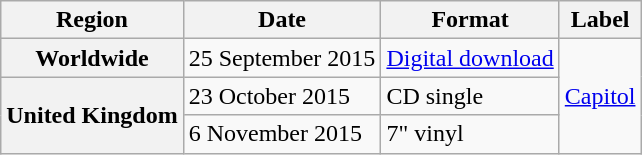<table class="wikitable plainrowheaders">
<tr>
<th scope="col">Region</th>
<th scope="col">Date</th>
<th scope="col">Format</th>
<th scope="col">Label</th>
</tr>
<tr>
<th scope="row">Worldwide</th>
<td>25 September 2015</td>
<td><a href='#'>Digital download</a></td>
<td rowspan="3"><a href='#'>Capitol</a></td>
</tr>
<tr>
<th scope="row" rowspan="2">United Kingdom</th>
<td>23 October 2015</td>
<td>CD single</td>
</tr>
<tr>
<td>6 November 2015</td>
<td>7" vinyl</td>
</tr>
</table>
